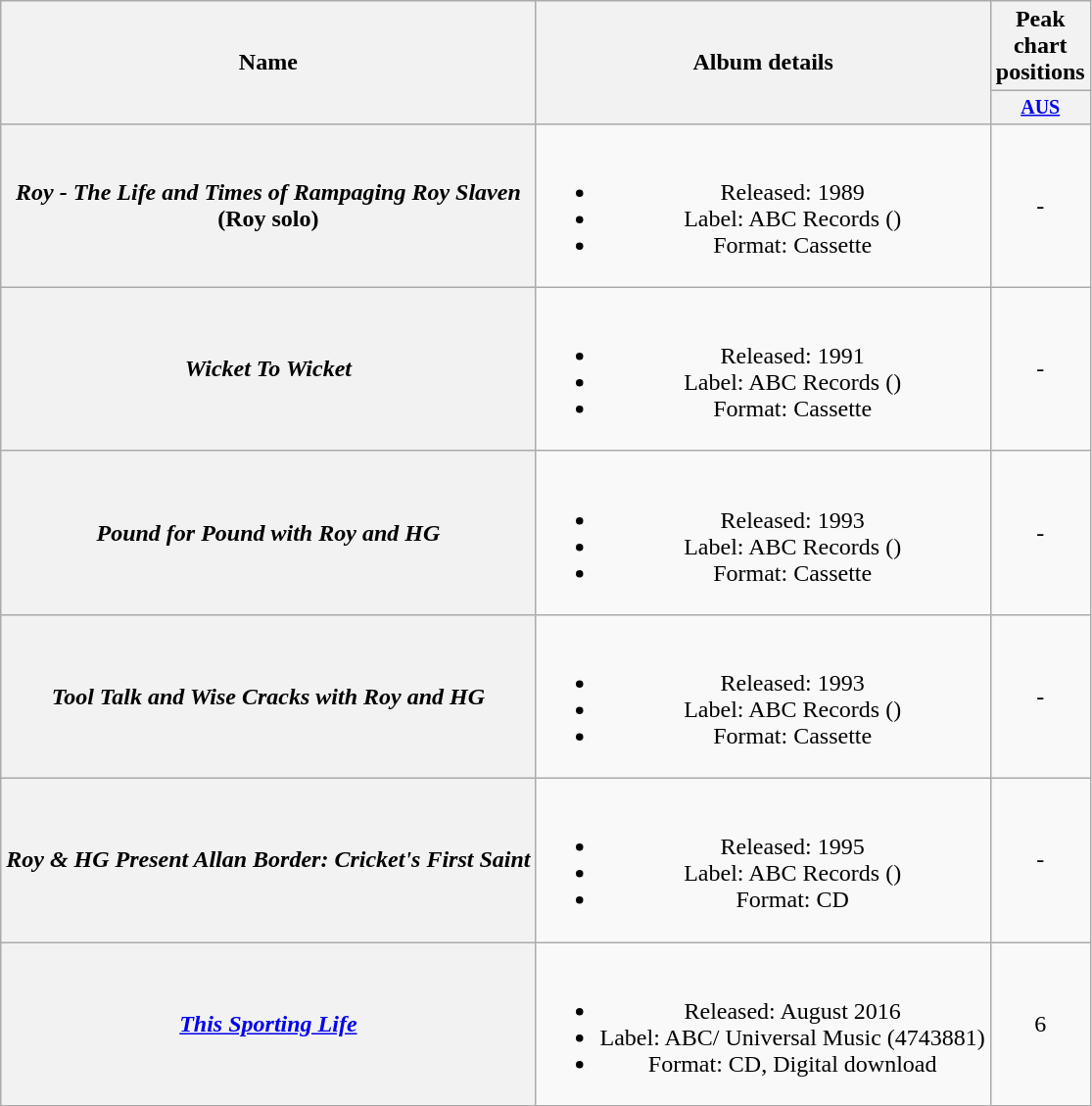<table class="wikitable" style="text-align:center;">
<tr>
<th rowspan="2">Name</th>
<th rowspan="2">Album details</th>
<th>Peak chart positions</th>
</tr>
<tr style="font-size:smaller;">
<th style="width:40px;"><a href='#'>AUS</a><br></th>
</tr>
<tr>
<th scope="row"><em>Roy - The Life and Times of Rampaging Roy Slaven</em> <br>(Roy solo)</th>
<td><br><ul><li>Released: 1989</li><li>Label: ABC Records ()</li><li>Format: Cassette</li></ul></td>
<td>-</td>
</tr>
<tr>
<th scope="row"><em>Wicket To Wicket</em></th>
<td><br><ul><li>Released: 1991</li><li>Label: ABC Records ()</li><li>Format: Cassette</li></ul></td>
<td>-</td>
</tr>
<tr>
<th scope="row"><em>Pound for Pound with Roy and HG</em></th>
<td><br><ul><li>Released: 1993</li><li>Label: ABC Records ()</li><li>Format: Cassette</li></ul></td>
<td>-</td>
</tr>
<tr>
<th scope="row"><em>Tool Talk and Wise Cracks with Roy and HG</em></th>
<td><br><ul><li>Released: 1993</li><li>Label: ABC Records ()</li><li>Format: Cassette</li></ul></td>
<td>-</td>
</tr>
<tr>
<th scope="row"><em>Roy & HG Present Allan Border: Cricket's First Saint</em></th>
<td><br><ul><li>Released: 1995</li><li>Label: ABC Records ()</li><li>Format: CD</li></ul></td>
<td>-</td>
</tr>
<tr>
<th scope="row"><em><a href='#'>This Sporting Life</a></em></th>
<td><br><ul><li>Released: August 2016</li><li>Label: ABC/ Universal Music (4743881)</li><li>Format: CD, Digital download</li></ul></td>
<td>6</td>
</tr>
</table>
